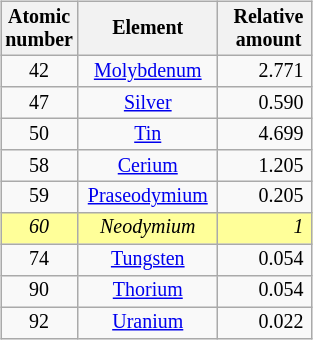<table class="wikitable" style="float:right; margin-right:15px; margin-down:0; font-size:10pt; line-height:11pt;">
<tr>
<th style="text-align:center;">Atomic<br>number</th>
<th style="width:45%;">Element</th>
<th style="padding-right: 5px; padding-left: 10px;">Relative<br>amount</th>
</tr>
<tr>
<td style="text-align:center;">42</td>
<td style="text-align:center;"><a href='#'>Molybdenum</a></td>
<td style="padding-right:5px; text-align:right;">2.771</td>
</tr>
<tr>
<td style="text-align:center;">47</td>
<td style="text-align:center;"><a href='#'>Silver</a></td>
<td style="padding-right:5px; text-align:right;">0.590</td>
</tr>
<tr>
<td style="text-align:center;">50</td>
<td style="text-align:center; "><a href='#'>Tin</a></td>
<td style="padding-right:5px; text-align:right;">4.699</td>
</tr>
<tr>
<td style="text-align:center;">58</td>
<td style="text-align:center;"><a href='#'>Cerium</a></td>
<td style="padding-right:5px; text-align:right;">1.205</td>
</tr>
<tr>
<td style="text-align:center;">59</td>
<td style="text-align:center;"><a href='#'>Praseodymium</a></td>
<td style="padding-right:5px; text-align:right;">0.205</td>
</tr>
<tr style="background:#ff9;">
<td style="text-align:center;"><em>60</em></td>
<td style="text-align:center;"><em>Neodymium</em></td>
<td style="padding-right:5px; text-align:right;"><em>1</em></td>
</tr>
<tr>
<td style="text-align:center;">74</td>
<td style="text-align:center;"><a href='#'>Tungsten</a></td>
<td style="padding-right:5px; text-align:right;">0.054</td>
</tr>
<tr>
<td style="text-align:center;">90</td>
<td style="text-align:center;"><a href='#'>Thorium</a></td>
<td style="padding-right:5px; text-align:right;">0.054</td>
</tr>
<tr>
<td style="text-align:center;">92</td>
<td style="text-align:center;"><a href='#'>Uranium</a></td>
<td style="padding-right:5px; text-align:right;">0.022</td>
</tr>
</table>
